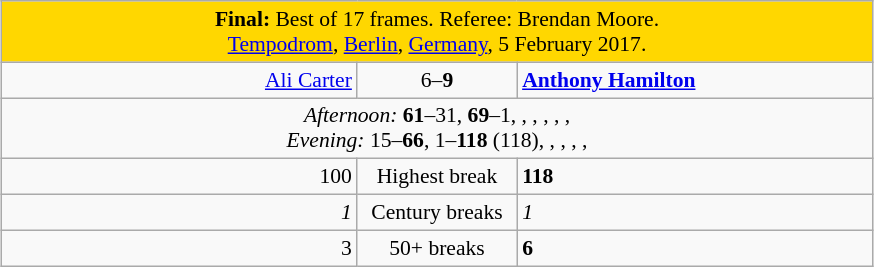<table class="wikitable" style="font-size: 90%; margin: 1em auto 1em auto;">
<tr>
<td colspan = "3" align="center" bgcolor="#ffd700"><strong>Final:</strong> Best of 17 frames. Referee: Brendan Moore.<br><a href='#'>Tempodrom</a>, <a href='#'>Berlin</a>, <a href='#'>Germany</a>, 5 February 2017.</td>
</tr>
<tr>
<td width="230" align="right"><a href='#'>Ali Carter</a><br></td>
<td width="100" align="center">6–<strong>9</strong></td>
<td width="230"><strong><a href='#'>Anthony Hamilton</a></strong><br></td>
</tr>
<tr>
<td colspan="3" align="center" style="font-size: 100%"><em>Afternoon:</em> <strong>61</strong>–31, <strong>69</strong>–1, , , , , ,  <br><em>Evening:</em> 15–<strong>66</strong>, 1–<strong>118</strong> (118), , , , , </td>
</tr>
<tr>
<td align="right">100</td>
<td align="center">Highest break</td>
<td><strong>118</strong></td>
</tr>
<tr>
<td align="right"><em>1</em></td>
<td align="center">Century breaks</td>
<td><em>1</em></td>
</tr>
<tr>
<td align="right">3</td>
<td align="center">50+ breaks</td>
<td><strong>6</strong></td>
</tr>
</table>
